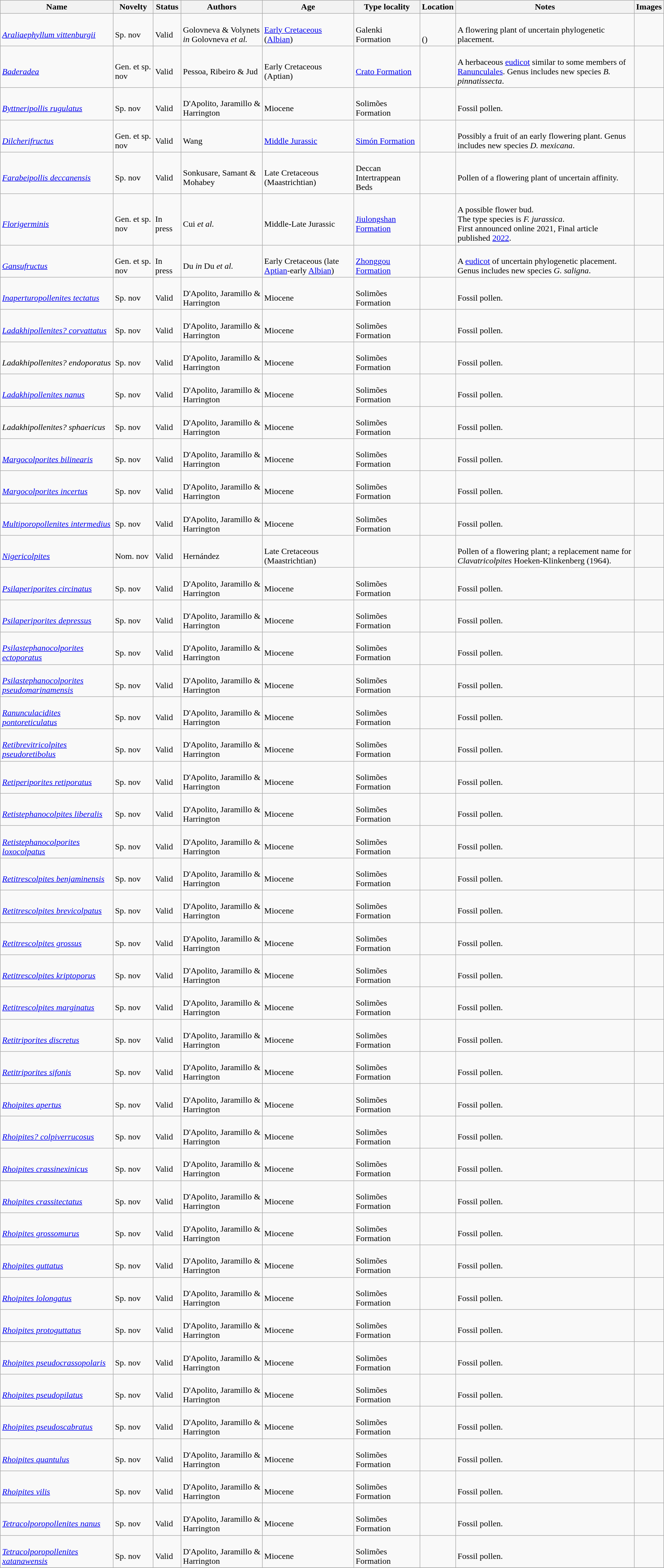<table class="wikitable sortable" align="center" width="100%">
<tr>
<th>Name</th>
<th>Novelty</th>
<th>Status</th>
<th>Authors</th>
<th>Age</th>
<th>Type locality</th>
<th>Location</th>
<th>Notes</th>
<th>Images</th>
</tr>
<tr>
<td><br><em><a href='#'>Araliaephyllum vittenburgii</a></em></td>
<td><br>Sp. nov</td>
<td><br>Valid</td>
<td><br>Golovneva & Volynets <em>in</em> Golovneva <em>et al.</em></td>
<td><br><a href='#'>Early Cretaceous</a> (<a href='#'>Albian</a>)</td>
<td><br>Galenki Formation</td>
<td><br><br>()</td>
<td><br>A flowering plant of uncertain phylogenetic placement.</td>
<td></td>
</tr>
<tr>
<td><br><em><a href='#'>Baderadea</a></em></td>
<td><br>Gen. et sp. nov</td>
<td><br>Valid</td>
<td><br>Pessoa, Ribeiro & Jud</td>
<td><br>Early Cretaceous (Aptian)</td>
<td><br><a href='#'>Crato Formation</a></td>
<td><br></td>
<td><br>A herbaceous <a href='#'>eudicot</a> similar to some members of <a href='#'>Ranunculales</a>. Genus includes new species <em>B. pinnatissecta</em>.</td>
<td></td>
</tr>
<tr>
<td><br><em><a href='#'>Byttneripollis rugulatus</a></em></td>
<td><br>Sp. nov</td>
<td><br>Valid</td>
<td><br>D'Apolito, Jaramillo & Harrington</td>
<td><br>Miocene</td>
<td><br>Solimões Formation</td>
<td><br></td>
<td><br>Fossil pollen.</td>
<td></td>
</tr>
<tr>
<td><br><em><a href='#'>Dilcherifructus</a></em></td>
<td><br>Gen. et sp. nov</td>
<td><br>Valid</td>
<td><br>Wang</td>
<td><br><a href='#'>Middle Jurassic</a></td>
<td><br><a href='#'>Simón Formation</a></td>
<td><br></td>
<td><br>Possibly a fruit of an early flowering plant. Genus includes new species <em>D. mexicana</em>.</td>
<td></td>
</tr>
<tr>
<td><br><em><a href='#'>Farabeipollis deccanensis</a></em></td>
<td><br>Sp. nov</td>
<td><br>Valid</td>
<td><br>Sonkusare, Samant & Mohabey</td>
<td><br>Late Cretaceous (Maastrichtian)</td>
<td><br>Deccan Intertrappean Beds</td>
<td><br></td>
<td><br>Pollen of a flowering plant of uncertain affinity.</td>
<td></td>
</tr>
<tr>
<td><br><em><a href='#'>Florigerminis</a></em></td>
<td><br>Gen. et sp. nov</td>
<td><br>In press</td>
<td><br>Cui <em>et al.</em></td>
<td><br>Middle-Late Jurassic</td>
<td><br><a href='#'>Jiulongshan Formation</a></td>
<td><br></td>
<td><br>A possible flower bud.<br> The type species is <em>F. jurassica</em>.<br> First announced online 2021, Final article published <a href='#'>2022</a>.</td>
<td><br></td>
</tr>
<tr>
<td><br><em><a href='#'>Gansufructus</a></em></td>
<td><br>Gen. et sp. nov</td>
<td><br>In press</td>
<td><br>Du <em>in</em> Du <em>et al.</em></td>
<td><br>Early Cretaceous (late <a href='#'>Aptian</a>-early <a href='#'>Albian</a>)</td>
<td><br><a href='#'>Zhonggou Formation</a></td>
<td><br></td>
<td><br>A <a href='#'>eudicot</a> of uncertain phylogenetic placement. Genus includes new species <em>G. saligna</em>.</td>
<td></td>
</tr>
<tr>
<td><br><em><a href='#'>Inaperturopollenites tectatus</a></em></td>
<td><br>Sp. nov</td>
<td><br>Valid</td>
<td><br>D'Apolito, Jaramillo & Harrington</td>
<td><br>Miocene</td>
<td><br>Solimões Formation</td>
<td><br></td>
<td><br>Fossil pollen.</td>
<td></td>
</tr>
<tr>
<td><br><em><a href='#'>Ladakhipollenites? corvattatus</a></em></td>
<td><br>Sp. nov</td>
<td><br>Valid</td>
<td><br>D'Apolito, Jaramillo & Harrington</td>
<td><br>Miocene</td>
<td><br>Solimões Formation</td>
<td><br></td>
<td><br>Fossil pollen.</td>
<td></td>
</tr>
<tr>
<td><br><em>Ladakhipollenites? endoporatus</em></td>
<td><br>Sp. nov</td>
<td><br>Valid</td>
<td><br>D'Apolito, Jaramillo & Harrington</td>
<td><br>Miocene</td>
<td><br>Solimões Formation</td>
<td><br></td>
<td><br>Fossil pollen.</td>
<td></td>
</tr>
<tr>
<td><br><em><a href='#'>Ladakhipollenites nanus</a></em></td>
<td><br>Sp. nov</td>
<td><br>Valid</td>
<td><br>D'Apolito, Jaramillo & Harrington</td>
<td><br>Miocene</td>
<td><br>Solimões Formation</td>
<td><br></td>
<td><br>Fossil pollen.</td>
<td></td>
</tr>
<tr>
<td><br><em>Ladakhipollenites? sphaericus</em></td>
<td><br>Sp. nov</td>
<td><br>Valid</td>
<td><br>D'Apolito, Jaramillo & Harrington</td>
<td><br>Miocene</td>
<td><br>Solimões Formation</td>
<td><br></td>
<td><br>Fossil pollen.</td>
<td></td>
</tr>
<tr>
<td><br><em><a href='#'>Margocolporites bilinearis</a></em></td>
<td><br>Sp. nov</td>
<td><br>Valid</td>
<td><br>D'Apolito, Jaramillo & Harrington</td>
<td><br>Miocene</td>
<td><br>Solimões Formation</td>
<td><br></td>
<td><br>Fossil pollen.</td>
<td></td>
</tr>
<tr>
<td><br><em><a href='#'>Margocolporites incertus</a></em></td>
<td><br>Sp. nov</td>
<td><br>Valid</td>
<td><br>D'Apolito, Jaramillo & Harrington</td>
<td><br>Miocene</td>
<td><br>Solimões Formation</td>
<td><br></td>
<td><br>Fossil pollen.</td>
<td></td>
</tr>
<tr>
<td><br><em><a href='#'>Multiporopollenites intermedius</a></em></td>
<td><br>Sp. nov</td>
<td><br>Valid</td>
<td><br>D'Apolito, Jaramillo & Harrington</td>
<td><br>Miocene</td>
<td><br>Solimões Formation</td>
<td><br></td>
<td><br>Fossil pollen.</td>
<td></td>
</tr>
<tr>
<td><br><em><a href='#'>Nigericolpites</a></em></td>
<td><br>Nom. nov</td>
<td><br>Valid</td>
<td><br>Hernández</td>
<td><br>Late Cretaceous (Maastrichtian)</td>
<td></td>
<td><br></td>
<td><br>Pollen of a flowering plant; a replacement name for <em>Clavatricolpites</em> Hoeken-Klinkenberg (1964).</td>
<td></td>
</tr>
<tr>
<td><br><em><a href='#'>Psilaperiporites circinatus</a></em></td>
<td><br>Sp. nov</td>
<td><br>Valid</td>
<td><br>D'Apolito, Jaramillo & Harrington</td>
<td><br>Miocene</td>
<td><br>Solimões Formation</td>
<td><br></td>
<td><br>Fossil pollen.</td>
<td></td>
</tr>
<tr>
<td><br><em><a href='#'>Psilaperiporites depressus</a></em></td>
<td><br>Sp. nov</td>
<td><br>Valid</td>
<td><br>D'Apolito, Jaramillo & Harrington</td>
<td><br>Miocene</td>
<td><br>Solimões Formation</td>
<td><br></td>
<td><br>Fossil pollen.</td>
<td></td>
</tr>
<tr>
<td><br><em><a href='#'>Psilastephanocolporites ectoporatus</a></em></td>
<td><br>Sp. nov</td>
<td><br>Valid</td>
<td><br>D'Apolito, Jaramillo & Harrington</td>
<td><br>Miocene</td>
<td><br>Solimões Formation</td>
<td><br></td>
<td><br>Fossil pollen.</td>
<td></td>
</tr>
<tr>
<td><br><em><a href='#'>Psilastephanocolporites pseudomarinamensis</a></em></td>
<td><br>Sp. nov</td>
<td><br>Valid</td>
<td><br>D'Apolito, Jaramillo & Harrington</td>
<td><br>Miocene</td>
<td><br>Solimões Formation</td>
<td><br></td>
<td><br>Fossil pollen.</td>
<td></td>
</tr>
<tr>
<td><br><em><a href='#'>Ranunculacidites pontoreticulatus</a></em></td>
<td><br>Sp. nov</td>
<td><br>Valid</td>
<td><br>D'Apolito, Jaramillo & Harrington</td>
<td><br>Miocene</td>
<td><br>Solimões Formation</td>
<td><br></td>
<td><br>Fossil pollen.</td>
<td></td>
</tr>
<tr>
<td><br><em><a href='#'>Retibrevitricolpites pseudoretibolus</a></em></td>
<td><br>Sp. nov</td>
<td><br>Valid</td>
<td><br>D'Apolito, Jaramillo & Harrington</td>
<td><br>Miocene</td>
<td><br>Solimões Formation</td>
<td><br></td>
<td><br>Fossil pollen.</td>
<td></td>
</tr>
<tr>
<td><br><em><a href='#'>Retiperiporites retiporatus</a></em></td>
<td><br>Sp. nov</td>
<td><br>Valid</td>
<td><br>D'Apolito, Jaramillo & Harrington</td>
<td><br>Miocene</td>
<td><br>Solimões Formation</td>
<td><br></td>
<td><br>Fossil pollen.</td>
<td></td>
</tr>
<tr>
<td><br><em><a href='#'>Retistephanocolpites liberalis</a></em></td>
<td><br>Sp. nov</td>
<td><br>Valid</td>
<td><br>D'Apolito, Jaramillo & Harrington</td>
<td><br>Miocene</td>
<td><br>Solimões Formation</td>
<td><br></td>
<td><br>Fossil pollen.</td>
<td></td>
</tr>
<tr>
<td><br><em><a href='#'>Retistephanocolporites loxocolpatus</a></em></td>
<td><br>Sp. nov</td>
<td><br>Valid</td>
<td><br>D'Apolito, Jaramillo & Harrington</td>
<td><br>Miocene</td>
<td><br>Solimões Formation</td>
<td><br></td>
<td><br>Fossil pollen.</td>
<td></td>
</tr>
<tr>
<td><br><em><a href='#'>Retitrescolpites benjaminensis</a></em></td>
<td><br>Sp. nov</td>
<td><br>Valid</td>
<td><br>D'Apolito, Jaramillo & Harrington</td>
<td><br>Miocene</td>
<td><br>Solimões Formation</td>
<td><br></td>
<td><br>Fossil pollen.</td>
<td></td>
</tr>
<tr>
<td><br><em><a href='#'>Retitrescolpites brevicolpatus</a></em></td>
<td><br>Sp. nov</td>
<td><br>Valid</td>
<td><br>D'Apolito, Jaramillo & Harrington</td>
<td><br>Miocene</td>
<td><br>Solimões Formation</td>
<td><br></td>
<td><br>Fossil pollen.</td>
<td></td>
</tr>
<tr>
<td><br><em><a href='#'>Retitrescolpites grossus</a></em></td>
<td><br>Sp. nov</td>
<td><br>Valid</td>
<td><br>D'Apolito, Jaramillo & Harrington</td>
<td><br>Miocene</td>
<td><br>Solimões Formation</td>
<td><br></td>
<td><br>Fossil pollen.</td>
<td></td>
</tr>
<tr>
<td><br><em><a href='#'>Retitrescolpites kriptoporus</a></em></td>
<td><br>Sp. nov</td>
<td><br>Valid</td>
<td><br>D'Apolito, Jaramillo & Harrington</td>
<td><br>Miocene</td>
<td><br>Solimões Formation</td>
<td><br></td>
<td><br>Fossil pollen.</td>
<td></td>
</tr>
<tr>
<td><br><em><a href='#'>Retitrescolpites marginatus</a></em></td>
<td><br>Sp. nov</td>
<td><br>Valid</td>
<td><br>D'Apolito, Jaramillo & Harrington</td>
<td><br>Miocene</td>
<td><br>Solimões Formation</td>
<td><br></td>
<td><br>Fossil pollen.</td>
<td></td>
</tr>
<tr>
<td><br><em><a href='#'>Retitriporites discretus</a></em></td>
<td><br>Sp. nov</td>
<td><br>Valid</td>
<td><br>D'Apolito, Jaramillo & Harrington</td>
<td><br>Miocene</td>
<td><br>Solimões Formation</td>
<td><br></td>
<td><br>Fossil pollen.</td>
<td></td>
</tr>
<tr>
<td><br><em><a href='#'>Retitriporites sifonis</a></em></td>
<td><br>Sp. nov</td>
<td><br>Valid</td>
<td><br>D'Apolito, Jaramillo & Harrington</td>
<td><br>Miocene</td>
<td><br>Solimões Formation</td>
<td><br></td>
<td><br>Fossil pollen.</td>
<td></td>
</tr>
<tr>
<td><br><em><a href='#'>Rhoipites apertus</a></em></td>
<td><br>Sp. nov</td>
<td><br>Valid</td>
<td><br>D'Apolito, Jaramillo & Harrington</td>
<td><br>Miocene</td>
<td><br>Solimões Formation</td>
<td><br></td>
<td><br>Fossil pollen.</td>
<td></td>
</tr>
<tr>
<td><br><em><a href='#'>Rhoipites? colpiverrucosus</a></em></td>
<td><br>Sp. nov</td>
<td><br>Valid</td>
<td><br>D'Apolito, Jaramillo & Harrington</td>
<td><br>Miocene</td>
<td><br>Solimões Formation</td>
<td><br></td>
<td><br>Fossil pollen.</td>
<td></td>
</tr>
<tr>
<td><br><em><a href='#'>Rhoipites crassinexinicus</a></em></td>
<td><br>Sp. nov</td>
<td><br>Valid</td>
<td><br>D'Apolito, Jaramillo & Harrington</td>
<td><br>Miocene</td>
<td><br>Solimões Formation</td>
<td><br></td>
<td><br>Fossil pollen.</td>
<td></td>
</tr>
<tr>
<td><br><em><a href='#'>Rhoipites crassitectatus</a></em></td>
<td><br>Sp. nov</td>
<td><br>Valid</td>
<td><br>D'Apolito, Jaramillo & Harrington</td>
<td><br>Miocene</td>
<td><br>Solimões Formation</td>
<td><br></td>
<td><br>Fossil pollen.</td>
<td></td>
</tr>
<tr>
<td><br><em><a href='#'>Rhoipites grossomurus</a></em></td>
<td><br>Sp. nov</td>
<td><br>Valid</td>
<td><br>D'Apolito, Jaramillo & Harrington</td>
<td><br>Miocene</td>
<td><br>Solimões Formation</td>
<td><br></td>
<td><br>Fossil pollen.</td>
<td></td>
</tr>
<tr>
<td><br><em><a href='#'>Rhoipites guttatus</a></em></td>
<td><br>Sp. nov</td>
<td><br>Valid</td>
<td><br>D'Apolito, Jaramillo & Harrington</td>
<td><br>Miocene</td>
<td><br>Solimões Formation</td>
<td><br></td>
<td><br>Fossil pollen.</td>
<td></td>
</tr>
<tr>
<td><br><em><a href='#'>Rhoipites lolongatus</a></em></td>
<td><br>Sp. nov</td>
<td><br>Valid</td>
<td><br>D'Apolito, Jaramillo & Harrington</td>
<td><br>Miocene</td>
<td><br>Solimões Formation</td>
<td><br></td>
<td><br>Fossil pollen.</td>
<td></td>
</tr>
<tr>
<td><br><em><a href='#'>Rhoipites protoguttatus</a></em></td>
<td><br>Sp. nov</td>
<td><br>Valid</td>
<td><br>D'Apolito, Jaramillo & Harrington</td>
<td><br>Miocene</td>
<td><br>Solimões Formation</td>
<td><br></td>
<td><br>Fossil pollen.</td>
<td></td>
</tr>
<tr>
<td><br><em><a href='#'>Rhoipites pseudocrassopolaris</a></em></td>
<td><br>Sp. nov</td>
<td><br>Valid</td>
<td><br>D'Apolito, Jaramillo & Harrington</td>
<td><br>Miocene</td>
<td><br>Solimões Formation</td>
<td><br></td>
<td><br>Fossil pollen.</td>
<td></td>
</tr>
<tr>
<td><br><em><a href='#'>Rhoipites pseudopilatus</a></em></td>
<td><br>Sp. nov</td>
<td><br>Valid</td>
<td><br>D'Apolito, Jaramillo & Harrington</td>
<td><br>Miocene</td>
<td><br>Solimões Formation</td>
<td><br></td>
<td><br>Fossil pollen.</td>
<td></td>
</tr>
<tr>
<td><br><em><a href='#'>Rhoipites pseudoscabratus</a></em></td>
<td><br>Sp. nov</td>
<td><br>Valid</td>
<td><br>D'Apolito, Jaramillo & Harrington</td>
<td><br>Miocene</td>
<td><br>Solimões Formation</td>
<td><br></td>
<td><br>Fossil pollen.</td>
<td></td>
</tr>
<tr>
<td><br><em><a href='#'>Rhoipites quantulus</a></em></td>
<td><br>Sp. nov</td>
<td><br>Valid</td>
<td><br>D'Apolito, Jaramillo & Harrington</td>
<td><br>Miocene</td>
<td><br>Solimões Formation</td>
<td><br></td>
<td><br>Fossil pollen.</td>
<td></td>
</tr>
<tr>
<td><br><em><a href='#'>Rhoipites vilis</a></em></td>
<td><br>Sp. nov</td>
<td><br>Valid</td>
<td><br>D'Apolito, Jaramillo & Harrington</td>
<td><br>Miocene</td>
<td><br>Solimões Formation</td>
<td><br></td>
<td><br>Fossil pollen.</td>
<td></td>
</tr>
<tr>
<td><br><em><a href='#'>Tetracolporopollenites nanus</a></em></td>
<td><br>Sp. nov</td>
<td><br>Valid</td>
<td><br>D'Apolito, Jaramillo & Harrington</td>
<td><br>Miocene</td>
<td><br>Solimões Formation</td>
<td><br></td>
<td><br>Fossil pollen.</td>
<td></td>
</tr>
<tr>
<td><br><em><a href='#'>Tetracolporopollenites xatanawensis</a></em></td>
<td><br>Sp. nov</td>
<td><br>Valid</td>
<td><br>D'Apolito, Jaramillo & Harrington</td>
<td><br>Miocene</td>
<td><br>Solimões Formation</td>
<td><br></td>
<td><br>Fossil pollen.</td>
<td></td>
</tr>
<tr>
</tr>
</table>
